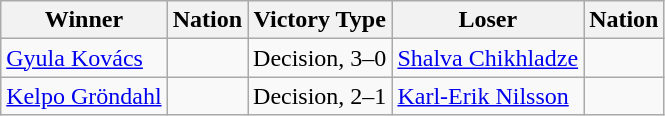<table class="wikitable sortable" style="text-align:left;">
<tr>
<th>Winner</th>
<th>Nation</th>
<th>Victory Type</th>
<th>Loser</th>
<th>Nation</th>
</tr>
<tr>
<td><a href='#'>Gyula Kovács</a></td>
<td></td>
<td>Decision, 3–0</td>
<td><a href='#'>Shalva Chikhladze</a></td>
<td></td>
</tr>
<tr>
<td><a href='#'>Kelpo Gröndahl</a></td>
<td></td>
<td>Decision, 2–1</td>
<td><a href='#'>Karl-Erik Nilsson</a></td>
<td></td>
</tr>
</table>
